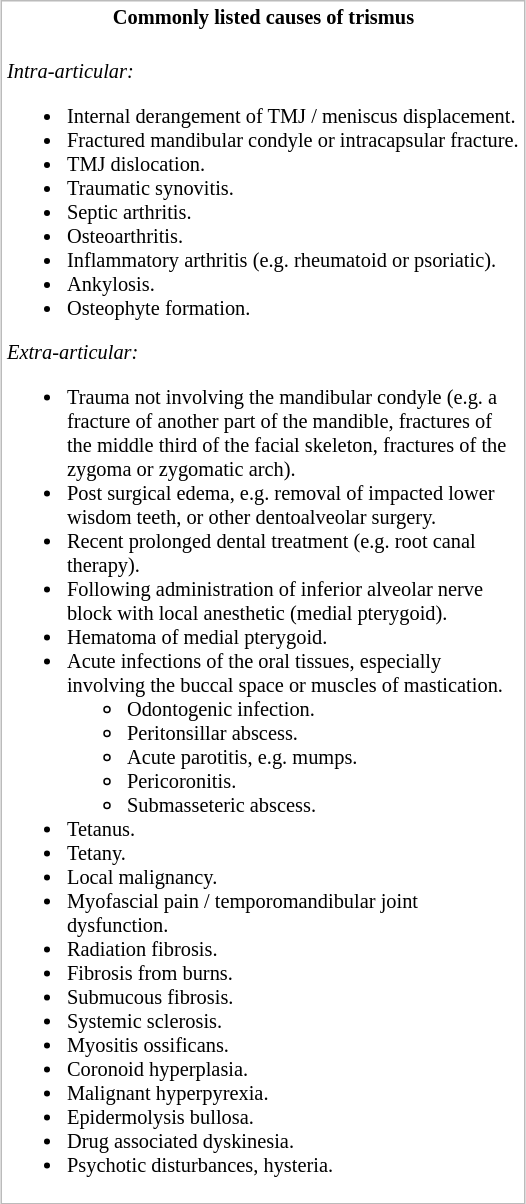<table style="float:right; width:350px; border:1px solid #BBB; font-size:85%; margin:0.46em 0.2em">
<tr>
<th>Commonly listed causes of trismus</th>
</tr>
<tr>
<td><br><em>Intra-articular:</em><ul><li>Internal derangement of TMJ / meniscus displacement.</li><li>Fractured mandibular condyle or intracapsular fracture.</li><li>TMJ dislocation.</li><li>Traumatic synovitis.</li><li>Septic arthritis.</li><li>Osteoarthritis.</li><li>Inflammatory arthritis (e.g. rheumatoid or psoriatic).</li><li>Ankylosis.</li><li>Osteophyte formation.</li></ul><em>Extra-articular:</em><ul><li>Trauma not involving the mandibular condyle (e.g. a fracture of another part of the mandible, fractures of the middle third of the facial skeleton, fractures of the zygoma or zygomatic arch).</li><li>Post surgical edema, e.g. removal of impacted lower wisdom teeth, or other dentoalveolar surgery.</li><li>Recent prolonged dental treatment (e.g. root canal therapy).</li><li>Following administration of inferior alveolar nerve block with local anesthetic (medial pterygoid).</li><li>Hematoma of medial pterygoid.</li><li>Acute infections of the oral tissues, especially involving the buccal space or muscles of mastication.<ul><li>Odontogenic infection.</li><li>Peritonsillar abscess.</li><li>Acute parotitis, e.g. mumps.</li><li>Pericoronitis.</li><li>Submasseteric abscess.</li></ul></li><li>Tetanus.</li><li>Tetany.</li><li>Local malignancy.</li><li>Myofascial pain / temporomandibular joint dysfunction.</li><li>Radiation fibrosis.</li><li>Fibrosis from burns.</li><li>Submucous fibrosis.</li><li>Systemic sclerosis.</li><li>Myositis ossificans.</li><li>Coronoid hyperplasia.</li><li>Malignant hyperpyrexia.</li><li>Epidermolysis bullosa.</li><li>Drug associated dyskinesia.</li><li>Psychotic disturbances, hysteria.</li></ul></td>
</tr>
</table>
